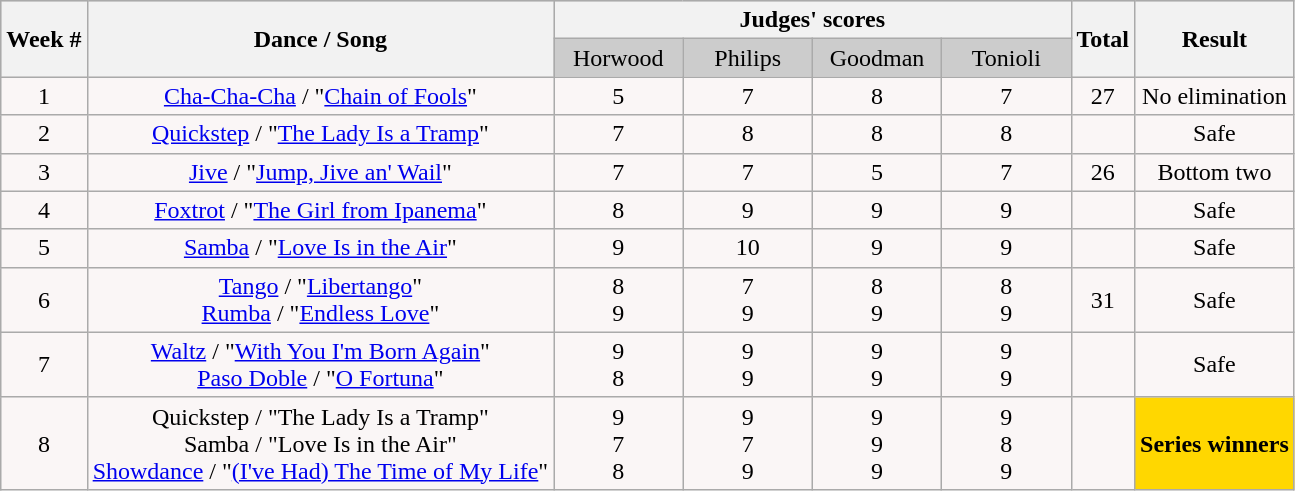<table class="wikitable collapsible collapsed">
<tr style="text-align:Center; background:#ccc;">
<th rowspan="2">Week #</th>
<th rowspan="2">Dance / Song</th>
<th colspan="4">Judges' scores</th>
<th rowspan="2">Total</th>
<th rowspan="2">Result</th>
</tr>
<tr style="text-align:center; background:#ccc;">
<td style="width:10%; ">Horwood</td>
<td style="width:10%; ">Philips</td>
<td style="width:10%; ">Goodman</td>
<td style="width:10%; ">Tonioli</td>
</tr>
<tr style="text-align: center; background:#faf6f6;">
<td>1</td>
<td><a href='#'>Cha-Cha-Cha</a> / "<a href='#'>Chain of Fools</a>"</td>
<td>5</td>
<td>7</td>
<td>8</td>
<td>7</td>
<td>27</td>
<td>No elimination</td>
</tr>
<tr style="text-align: center; background:#faf6f6;">
<td>2</td>
<td><a href='#'>Quickstep</a> / "<a href='#'>The Lady Is a Tramp</a>"</td>
<td>7</td>
<td>8</td>
<td>8</td>
<td>8</td>
<td></td>
<td>Safe</td>
</tr>
<tr style="text-align: center; background:#faf6f6;">
<td>3</td>
<td><a href='#'>Jive</a> / "<a href='#'>Jump, Jive an' Wail</a>"</td>
<td>7</td>
<td>7</td>
<td>5</td>
<td>7</td>
<td>26</td>
<td>Bottom two</td>
</tr>
<tr style="text-align: center; background:#faf6f6;">
<td>4</td>
<td><a href='#'>Foxtrot</a> / "<a href='#'>The Girl from Ipanema</a>"</td>
<td>8</td>
<td>9</td>
<td>9</td>
<td>9</td>
<td></td>
<td>Safe</td>
</tr>
<tr style="text-align: center; background:#faf6f6;">
<td>5</td>
<td><a href='#'>Samba</a> / "<a href='#'>Love Is in the Air</a>"</td>
<td>9</td>
<td>10</td>
<td>9</td>
<td>9</td>
<td></td>
<td>Safe</td>
</tr>
<tr style="text-align: center; background:#faf6f6;">
<td>6</td>
<td><a href='#'>Tango</a> / "<a href='#'>Libertango</a>"<br><a href='#'>Rumba</a> / "<a href='#'>Endless Love</a>"</td>
<td>8<br>9</td>
<td>7<br>9</td>
<td>8<br>9</td>
<td>8<br>9</td>
<td>31<br></td>
<td>Safe</td>
</tr>
<tr style="text-align: center; background:#faf6f6;">
<td>7</td>
<td><a href='#'>Waltz</a> / "<a href='#'>With You I'm Born Again</a>"<br><a href='#'>Paso Doble</a> / "<a href='#'>O Fortuna</a>"</td>
<td>9<br>8</td>
<td>9<br>9</td>
<td>9<br>9</td>
<td>9<br>9</td>
<td><br></td>
<td>Safe</td>
</tr>
<tr style="text-align: center; background:#faf6f6;">
<td>8</td>
<td>Quickstep / "The Lady Is a Tramp"<br>Samba / "Love Is in the Air"<br><a href='#'>Showdance</a> / "<a href='#'>(I've Had) The Time of My Life</a>"</td>
<td>9<br>7<br>8</td>
<td>9<br>7<br>9</td>
<td>9<br>9<br>9</td>
<td>9<br>8<br>9</td>
<td><br><br></td>
<td style="background:gold;"><strong>Series winners</strong></td>
</tr>
</table>
